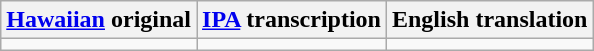<table class="wikitable">
<tr>
<th><a href='#'>Hawaiian</a> original</th>
<th><a href='#'>IPA</a> transcription</th>
<th>English translation</th>
</tr>
<tr style="vertical-align:top;white-space:nowrap;">
<td></td>
<td></td>
<td></td>
</tr>
</table>
